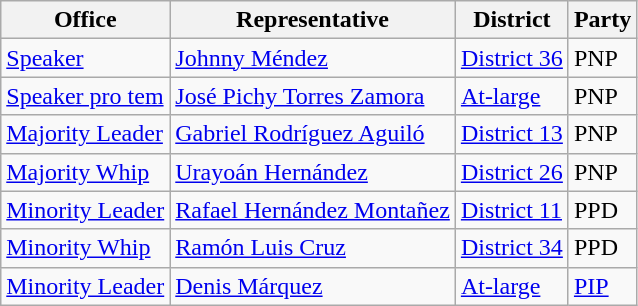<table class=wikitable>
<tr>
<th>Office</th>
<th>Representative</th>
<th>District</th>
<th>Party</th>
</tr>
<tr>
<td><a href='#'>Speaker</a></td>
<td><a href='#'>Johnny Méndez</a></td>
<td><a href='#'>District 36</a></td>
<td>PNP</td>
</tr>
<tr>
<td><a href='#'>Speaker pro tem</a></td>
<td><a href='#'>José Pichy Torres Zamora</a></td>
<td><a href='#'>At-large</a></td>
<td>PNP</td>
</tr>
<tr>
<td><a href='#'>Majority Leader</a></td>
<td><a href='#'>Gabriel Rodríguez Aguiló</a></td>
<td><a href='#'>District 13</a></td>
<td>PNP</td>
</tr>
<tr>
<td><a href='#'>Majority Whip</a></td>
<td><a href='#'>Urayoán Hernández</a></td>
<td><a href='#'>District 26</a></td>
<td>PNP</td>
</tr>
<tr>
<td><a href='#'>Minority Leader</a></td>
<td><a href='#'>Rafael Hernández Montañez</a></td>
<td><a href='#'>District 11</a></td>
<td>PPD</td>
</tr>
<tr>
<td><a href='#'>Minority Whip</a></td>
<td><a href='#'>Ramón Luis Cruz</a></td>
<td><a href='#'>District 34</a></td>
<td>PPD</td>
</tr>
<tr>
<td><a href='#'>Minority Leader</a></td>
<td><a href='#'>Denis Márquez</a></td>
<td><a href='#'>At-large</a></td>
<td><a href='#'>PIP</a></td>
</tr>
</table>
